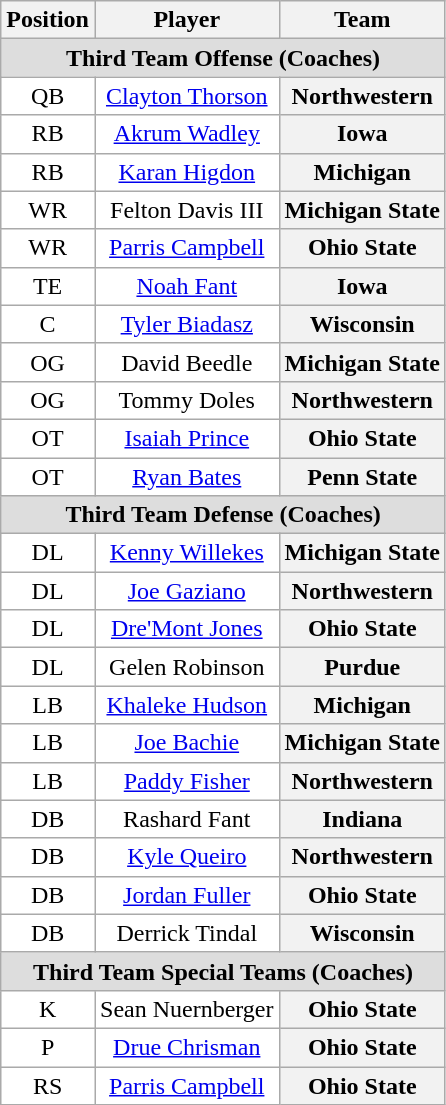<table class="wikitable sortable">
<tr>
<th>Position</th>
<th>Player</th>
<th>Team</th>
</tr>
<tr>
<td colspan="3" style="text-align:center; background:#ddd;"><strong>Third Team Offense (Coaches)</strong></td>
</tr>
<tr style="text-align:center;">
<td style="background:white">QB</td>
<td style="background:white"><a href='#'>Clayton Thorson</a></td>
<th style=>Northwestern</th>
</tr>
<tr style="text-align:center;">
<td style="background:white">RB</td>
<td style="background:white"><a href='#'>Akrum Wadley</a></td>
<th style=>Iowa</th>
</tr>
<tr style="text-align:center;">
<td style="background:white">RB</td>
<td style="background:white"><a href='#'>Karan Higdon</a></td>
<th style=>Michigan</th>
</tr>
<tr style="text-align:center;">
<td style="background:white">WR</td>
<td style="background:white">Felton Davis III</td>
<th style=>Michigan State</th>
</tr>
<tr style="text-align:center;">
<td style="background:white">WR</td>
<td style="background:white"><a href='#'>Parris Campbell</a></td>
<th style=>Ohio State</th>
</tr>
<tr style="text-align:center;">
<td style="background:white">TE</td>
<td style="background:white"><a href='#'>Noah Fant</a></td>
<th style=>Iowa</th>
</tr>
<tr style="text-align:center;">
<td style="background:white">C</td>
<td style="background:white"><a href='#'>Tyler Biadasz</a></td>
<th style=>Wisconsin</th>
</tr>
<tr style="text-align:center;">
<td style="background:white">OG</td>
<td style="background:white">David Beedle</td>
<th style=>Michigan State</th>
</tr>
<tr style="text-align:center;">
<td style="background:white">OG</td>
<td style="background:white">Tommy Doles</td>
<th style=>Northwestern</th>
</tr>
<tr style="text-align:center;">
<td style="background:white">OT</td>
<td style="background:white"><a href='#'>Isaiah Prince</a></td>
<th style=>Ohio State</th>
</tr>
<tr style="text-align:center;">
<td style="background:white">OT</td>
<td style="background:white"><a href='#'>Ryan Bates</a></td>
<th style=>Penn State</th>
</tr>
<tr>
<td colspan="3" style="text-align:center; background:#ddd;"><strong>Third Team Defense (Coaches)</strong></td>
</tr>
<tr style="text-align:center;">
<td style="background:white">DL</td>
<td style="background:white"><a href='#'>Kenny Willekes</a></td>
<th style=>Michigan State</th>
</tr>
<tr style="text-align:center;">
<td style="background:white">DL</td>
<td style="background:white"><a href='#'>Joe Gaziano</a></td>
<th style=>Northwestern</th>
</tr>
<tr style="text-align:center;">
<td style="background:white">DL</td>
<td style="background:white"><a href='#'>Dre'Mont Jones</a></td>
<th style=>Ohio State</th>
</tr>
<tr style="text-align:center;">
<td style="background:white">DL</td>
<td style="background:white">Gelen Robinson</td>
<th style=>Purdue</th>
</tr>
<tr style="text-align:center;">
<td style="background:white">LB</td>
<td style="background:white"><a href='#'>Khaleke Hudson</a></td>
<th style=>Michigan</th>
</tr>
<tr style="text-align:center;">
<td style="background:white">LB</td>
<td style="background:white"><a href='#'>Joe Bachie</a></td>
<th style=>Michigan State</th>
</tr>
<tr style="text-align:center;">
<td style="background:white">LB</td>
<td style="background:white"><a href='#'>Paddy Fisher</a></td>
<th style=>Northwestern</th>
</tr>
<tr style="text-align:center;">
<td style="background:white">DB</td>
<td style="background:white">Rashard Fant</td>
<th style=>Indiana</th>
</tr>
<tr style="text-align:center;">
<td style="background:white">DB</td>
<td style="background:white"><a href='#'>Kyle Queiro</a></td>
<th style=>Northwestern</th>
</tr>
<tr style="text-align:center;">
<td style="background:white">DB</td>
<td style="background:white"><a href='#'>Jordan Fuller</a></td>
<th style=>Ohio State</th>
</tr>
<tr style="text-align:center;">
<td style="background:white">DB</td>
<td style="background:white">Derrick Tindal</td>
<th style=>Wisconsin</th>
</tr>
<tr>
<td colspan="3" style="text-align:center; background:#ddd;"><strong>Third Team Special Teams (Coaches)</strong></td>
</tr>
<tr style="text-align:center;">
<td style="background:white">K</td>
<td style="background:white">Sean Nuernberger</td>
<th style=>Ohio State</th>
</tr>
<tr style="text-align:center;">
<td style="background:white">P</td>
<td style="background:white"><a href='#'>Drue Chrisman</a></td>
<th style=>Ohio State</th>
</tr>
<tr style="text-align:center;">
<td style="background:white">RS</td>
<td style="background:white"><a href='#'>Parris Campbell</a></td>
<th style=>Ohio State</th>
</tr>
</table>
